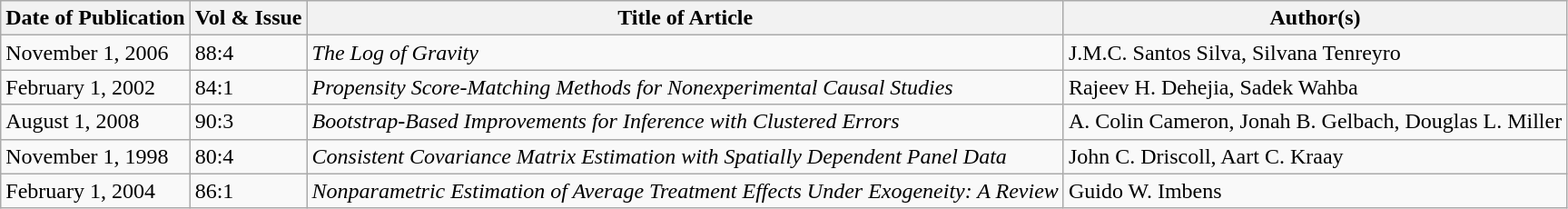<table class="wikitable">
<tr>
<th>Date of Publication</th>
<th>Vol & Issue</th>
<th>Title of Article</th>
<th>Author(s)</th>
</tr>
<tr>
<td>November 1, 2006</td>
<td>88:4</td>
<td><em>The Log of Gravity</em></td>
<td>J.M.C. Santos Silva, Silvana Tenreyro</td>
</tr>
<tr>
<td>February 1, 2002</td>
<td>84:1</td>
<td><em>Propensity Score-Matching Methods for  Nonexperimental Causal Studies</em></td>
<td>Rajeev H. Dehejia, Sadek Wahba</td>
</tr>
<tr>
<td>August 1, 2008</td>
<td>90:3</td>
<td><em>Bootstrap-Based Improvements for Inference with  Clustered Errors</em></td>
<td>A. Colin Cameron, Jonah B. Gelbach,  Douglas L. Miller</td>
</tr>
<tr>
<td>November 1, 1998</td>
<td>80:4</td>
<td><em>Consistent Covariance Matrix Estimation with  Spatially Dependent Panel Data</em></td>
<td>John C. Driscoll, Aart C. Kraay</td>
</tr>
<tr>
<td>February 1, 2004</td>
<td>86:1</td>
<td><em>Nonparametric Estimation of Average Treatment  Effects Under Exogeneity: A Review</em></td>
<td>Guido W. Imbens</td>
</tr>
</table>
